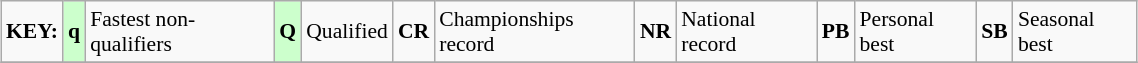<table class="wikitable" style="margin:0.5em auto; font-size:90%;position:relative;" width=60%>
<tr>
<td><strong>KEY:</strong></td>
<td bgcolor=ccffcc align=center><strong>q</strong></td>
<td>Fastest non-qualifiers</td>
<td bgcolor=ccffcc align=center><strong>Q</strong></td>
<td>Qualified</td>
<td align=center><strong>CR</strong></td>
<td>Championships record</td>
<td align=center><strong>NR</strong></td>
<td>National record</td>
<td align=center><strong>PB</strong></td>
<td>Personal best</td>
<td align=center><strong>SB</strong></td>
<td>Seasonal best</td>
</tr>
<tr>
</tr>
</table>
